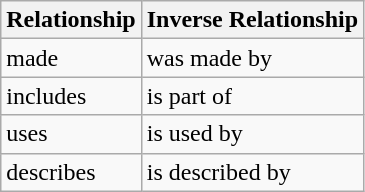<table class="wikitable">
<tr>
<th>Relationship</th>
<th>Inverse Relationship</th>
</tr>
<tr>
<td>made</td>
<td>was made by</td>
</tr>
<tr>
<td>includes</td>
<td>is part of</td>
</tr>
<tr>
<td>uses</td>
<td>is used by</td>
</tr>
<tr>
<td>describes</td>
<td>is described by</td>
</tr>
</table>
